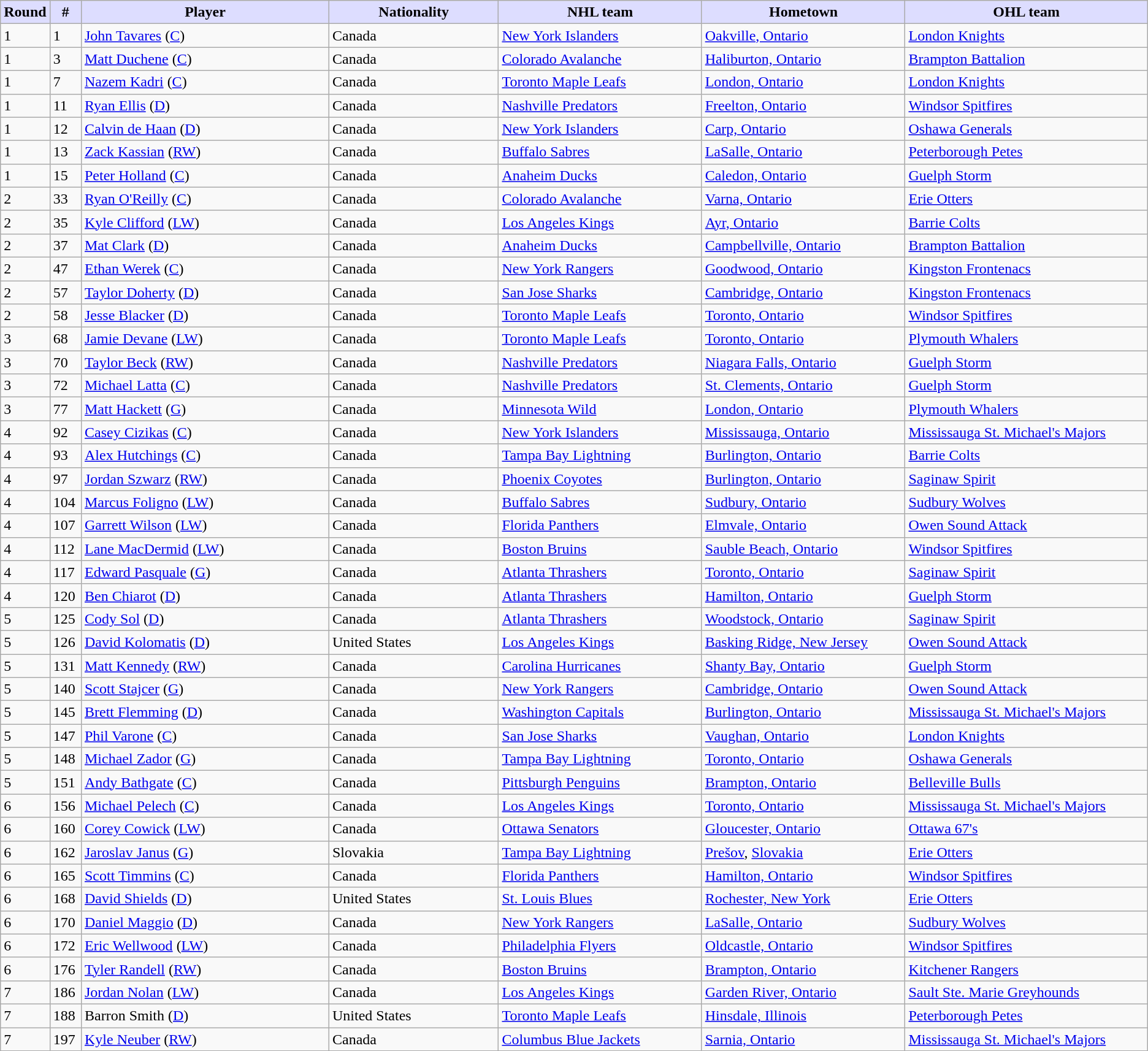<table class="wikitable">
<tr>
<th style="background:#ddf; width:2.75%;">Round</th>
<th style="background:#ddf; width:2.75%;">#</th>
<th style="background:#ddf; width:22.0%;">Player</th>
<th style="background:#ddf; width:15.0%;">Nationality</th>
<th style="background:#ddf; width:18.0%;">NHL team</th>
<th style="background:#ddf; width:18.0%;">Hometown</th>
<th style="background:#ddf; width:100.0%;">OHL team</th>
</tr>
<tr>
<td>1</td>
<td>1</td>
<td><a href='#'>John Tavares</a> (<a href='#'>C</a>)</td>
<td> Canada</td>
<td><a href='#'>New York Islanders</a></td>
<td><a href='#'>Oakville, Ontario</a></td>
<td><a href='#'>London Knights</a></td>
</tr>
<tr>
<td>1</td>
<td>3</td>
<td><a href='#'>Matt Duchene</a> (<a href='#'>C</a>)</td>
<td> Canada</td>
<td><a href='#'>Colorado Avalanche</a></td>
<td><a href='#'>Haliburton, Ontario</a></td>
<td><a href='#'>Brampton Battalion</a></td>
</tr>
<tr>
<td>1</td>
<td>7</td>
<td><a href='#'>Nazem Kadri</a> (<a href='#'>C</a>)</td>
<td> Canada</td>
<td><a href='#'>Toronto Maple Leafs</a></td>
<td><a href='#'>London, Ontario</a></td>
<td><a href='#'>London Knights</a></td>
</tr>
<tr>
<td>1</td>
<td>11</td>
<td><a href='#'>Ryan Ellis</a> (<a href='#'>D</a>)</td>
<td> Canada</td>
<td><a href='#'>Nashville Predators</a></td>
<td><a href='#'>Freelton, Ontario</a></td>
<td><a href='#'>Windsor Spitfires</a></td>
</tr>
<tr>
<td>1</td>
<td>12</td>
<td><a href='#'>Calvin de Haan</a> (<a href='#'>D</a>)</td>
<td> Canada</td>
<td><a href='#'>New York Islanders</a></td>
<td><a href='#'>Carp, Ontario</a></td>
<td><a href='#'>Oshawa Generals</a></td>
</tr>
<tr>
<td>1</td>
<td>13</td>
<td><a href='#'>Zack Kassian</a> (<a href='#'>RW</a>)</td>
<td> Canada</td>
<td><a href='#'>Buffalo Sabres</a></td>
<td><a href='#'>LaSalle, Ontario</a></td>
<td><a href='#'>Peterborough Petes</a></td>
</tr>
<tr>
<td>1</td>
<td>15</td>
<td><a href='#'>Peter Holland</a> (<a href='#'>C</a>)</td>
<td> Canada</td>
<td><a href='#'>Anaheim Ducks</a></td>
<td><a href='#'>Caledon, Ontario</a></td>
<td><a href='#'>Guelph Storm</a></td>
</tr>
<tr>
<td>2</td>
<td>33</td>
<td><a href='#'>Ryan O'Reilly</a> (<a href='#'>C</a>)</td>
<td> Canada</td>
<td><a href='#'>Colorado Avalanche</a></td>
<td><a href='#'>Varna, Ontario</a></td>
<td><a href='#'>Erie Otters</a></td>
</tr>
<tr>
<td>2</td>
<td>35</td>
<td><a href='#'>Kyle Clifford</a> (<a href='#'>LW</a>)</td>
<td> Canada</td>
<td><a href='#'>Los Angeles Kings</a></td>
<td><a href='#'>Ayr, Ontario</a></td>
<td><a href='#'>Barrie Colts</a></td>
</tr>
<tr>
<td>2</td>
<td>37</td>
<td><a href='#'>Mat Clark</a> (<a href='#'>D</a>)</td>
<td> Canada</td>
<td><a href='#'>Anaheim Ducks</a></td>
<td><a href='#'>Campbellville, Ontario</a></td>
<td><a href='#'>Brampton Battalion</a></td>
</tr>
<tr>
<td>2</td>
<td>47</td>
<td><a href='#'>Ethan Werek</a> (<a href='#'>C</a>)</td>
<td> Canada</td>
<td><a href='#'>New York Rangers</a></td>
<td><a href='#'>Goodwood, Ontario</a></td>
<td><a href='#'>Kingston Frontenacs</a></td>
</tr>
<tr>
<td>2</td>
<td>57</td>
<td><a href='#'>Taylor Doherty</a> (<a href='#'>D</a>)</td>
<td> Canada</td>
<td><a href='#'>San Jose Sharks</a></td>
<td><a href='#'>Cambridge, Ontario</a></td>
<td><a href='#'>Kingston Frontenacs</a></td>
</tr>
<tr>
<td>2</td>
<td>58</td>
<td><a href='#'>Jesse Blacker</a> (<a href='#'>D</a>)</td>
<td> Canada</td>
<td><a href='#'>Toronto Maple Leafs</a></td>
<td><a href='#'>Toronto, Ontario</a></td>
<td><a href='#'>Windsor Spitfires</a></td>
</tr>
<tr>
<td>3</td>
<td>68</td>
<td><a href='#'>Jamie Devane</a> (<a href='#'>LW</a>)</td>
<td> Canada</td>
<td><a href='#'>Toronto Maple Leafs</a></td>
<td><a href='#'>Toronto, Ontario</a></td>
<td><a href='#'>Plymouth Whalers</a></td>
</tr>
<tr>
<td>3</td>
<td>70</td>
<td><a href='#'>Taylor Beck</a> (<a href='#'>RW</a>)</td>
<td> Canada</td>
<td><a href='#'>Nashville Predators</a></td>
<td><a href='#'>Niagara Falls, Ontario</a></td>
<td><a href='#'>Guelph Storm</a></td>
</tr>
<tr>
<td>3</td>
<td>72</td>
<td><a href='#'>Michael Latta</a> (<a href='#'>C</a>)</td>
<td> Canada</td>
<td><a href='#'>Nashville Predators</a></td>
<td><a href='#'>St. Clements, Ontario</a></td>
<td><a href='#'>Guelph Storm</a></td>
</tr>
<tr>
<td>3</td>
<td>77</td>
<td><a href='#'>Matt Hackett</a> (<a href='#'>G</a>)</td>
<td> Canada</td>
<td><a href='#'>Minnesota Wild</a></td>
<td><a href='#'>London, Ontario</a></td>
<td><a href='#'>Plymouth Whalers</a></td>
</tr>
<tr>
<td>4</td>
<td>92</td>
<td><a href='#'>Casey Cizikas</a> (<a href='#'>C</a>)</td>
<td> Canada</td>
<td><a href='#'>New York Islanders</a></td>
<td><a href='#'>Mississauga, Ontario</a></td>
<td><a href='#'>Mississauga St. Michael's Majors</a></td>
</tr>
<tr>
<td>4</td>
<td>93</td>
<td><a href='#'>Alex Hutchings</a> (<a href='#'>C</a>)</td>
<td> Canada</td>
<td><a href='#'>Tampa Bay Lightning</a></td>
<td><a href='#'>Burlington, Ontario</a></td>
<td><a href='#'>Barrie Colts</a></td>
</tr>
<tr>
<td>4</td>
<td>97</td>
<td><a href='#'>Jordan Szwarz</a> (<a href='#'>RW</a>)</td>
<td> Canada</td>
<td><a href='#'>Phoenix Coyotes</a></td>
<td><a href='#'>Burlington, Ontario</a></td>
<td><a href='#'>Saginaw Spirit</a></td>
</tr>
<tr>
<td>4</td>
<td>104</td>
<td><a href='#'>Marcus Foligno</a> (<a href='#'>LW</a>)</td>
<td> Canada</td>
<td><a href='#'>Buffalo Sabres</a></td>
<td><a href='#'>Sudbury, Ontario</a></td>
<td><a href='#'>Sudbury Wolves</a></td>
</tr>
<tr>
<td>4</td>
<td>107</td>
<td><a href='#'>Garrett Wilson</a> (<a href='#'>LW</a>)</td>
<td> Canada</td>
<td><a href='#'>Florida Panthers</a></td>
<td><a href='#'>Elmvale, Ontario</a></td>
<td><a href='#'>Owen Sound Attack</a></td>
</tr>
<tr>
<td>4</td>
<td>112</td>
<td><a href='#'>Lane MacDermid</a> (<a href='#'>LW</a>)</td>
<td> Canada</td>
<td><a href='#'>Boston Bruins</a></td>
<td><a href='#'>Sauble Beach, Ontario</a></td>
<td><a href='#'>Windsor Spitfires</a></td>
</tr>
<tr>
<td>4</td>
<td>117</td>
<td><a href='#'>Edward Pasquale</a> (<a href='#'>G</a>)</td>
<td> Canada</td>
<td><a href='#'>Atlanta Thrashers</a></td>
<td><a href='#'>Toronto, Ontario</a></td>
<td><a href='#'>Saginaw Spirit</a></td>
</tr>
<tr>
<td>4</td>
<td>120</td>
<td><a href='#'>Ben Chiarot</a> (<a href='#'>D</a>)</td>
<td> Canada</td>
<td><a href='#'>Atlanta Thrashers</a></td>
<td><a href='#'>Hamilton, Ontario</a></td>
<td><a href='#'>Guelph Storm</a></td>
</tr>
<tr>
<td>5</td>
<td>125</td>
<td><a href='#'>Cody Sol</a> (<a href='#'>D</a>)</td>
<td> Canada</td>
<td><a href='#'>Atlanta Thrashers</a></td>
<td><a href='#'>Woodstock, Ontario</a></td>
<td><a href='#'>Saginaw Spirit</a></td>
</tr>
<tr>
<td>5</td>
<td>126</td>
<td><a href='#'>David Kolomatis</a> (<a href='#'>D</a>)</td>
<td> United States</td>
<td><a href='#'>Los Angeles Kings</a></td>
<td><a href='#'>Basking Ridge, New Jersey</a></td>
<td><a href='#'>Owen Sound Attack</a></td>
</tr>
<tr>
<td>5</td>
<td>131</td>
<td><a href='#'>Matt Kennedy</a> (<a href='#'>RW</a>)</td>
<td> Canada</td>
<td><a href='#'>Carolina Hurricanes</a></td>
<td><a href='#'>Shanty Bay, Ontario</a></td>
<td><a href='#'>Guelph Storm</a></td>
</tr>
<tr>
<td>5</td>
<td>140</td>
<td><a href='#'>Scott Stajcer</a> (<a href='#'>G</a>)</td>
<td> Canada</td>
<td><a href='#'>New York Rangers</a></td>
<td><a href='#'>Cambridge, Ontario</a></td>
<td><a href='#'>Owen Sound Attack</a></td>
</tr>
<tr>
<td>5</td>
<td>145</td>
<td><a href='#'>Brett Flemming</a> (<a href='#'>D</a>)</td>
<td> Canada</td>
<td><a href='#'>Washington Capitals</a></td>
<td><a href='#'>Burlington, Ontario</a></td>
<td><a href='#'>Mississauga St. Michael's Majors</a></td>
</tr>
<tr>
<td>5</td>
<td>147</td>
<td><a href='#'>Phil Varone</a> (<a href='#'>C</a>)</td>
<td> Canada</td>
<td><a href='#'>San Jose Sharks</a></td>
<td><a href='#'>Vaughan, Ontario</a></td>
<td><a href='#'>London Knights</a></td>
</tr>
<tr>
<td>5</td>
<td>148</td>
<td><a href='#'>Michael Zador</a> (<a href='#'>G</a>)</td>
<td> Canada</td>
<td><a href='#'>Tampa Bay Lightning</a></td>
<td><a href='#'>Toronto, Ontario</a></td>
<td><a href='#'>Oshawa Generals</a></td>
</tr>
<tr>
<td>5</td>
<td>151</td>
<td><a href='#'>Andy Bathgate</a> (<a href='#'>C</a>)</td>
<td> Canada</td>
<td><a href='#'>Pittsburgh Penguins</a></td>
<td><a href='#'>Brampton, Ontario</a></td>
<td><a href='#'>Belleville Bulls</a></td>
</tr>
<tr>
<td>6</td>
<td>156</td>
<td><a href='#'>Michael Pelech</a> (<a href='#'>C</a>)</td>
<td> Canada</td>
<td><a href='#'>Los Angeles Kings</a></td>
<td><a href='#'>Toronto, Ontario</a></td>
<td><a href='#'>Mississauga St. Michael's Majors</a></td>
</tr>
<tr>
<td>6</td>
<td>160</td>
<td><a href='#'>Corey Cowick</a> (<a href='#'>LW</a>)</td>
<td> Canada</td>
<td><a href='#'>Ottawa Senators</a></td>
<td><a href='#'>Gloucester, Ontario</a></td>
<td><a href='#'>Ottawa 67's</a></td>
</tr>
<tr>
<td>6</td>
<td>162</td>
<td><a href='#'>Jaroslav Janus</a> (<a href='#'>G</a>)</td>
<td> Slovakia</td>
<td><a href='#'>Tampa Bay Lightning</a></td>
<td><a href='#'>Prešov</a>, <a href='#'>Slovakia</a></td>
<td><a href='#'>Erie Otters</a></td>
</tr>
<tr>
<td>6</td>
<td>165</td>
<td><a href='#'>Scott Timmins</a> (<a href='#'>C</a>)</td>
<td> Canada</td>
<td><a href='#'>Florida Panthers</a></td>
<td><a href='#'>Hamilton, Ontario</a></td>
<td><a href='#'>Windsor Spitfires</a></td>
</tr>
<tr>
<td>6</td>
<td>168</td>
<td><a href='#'>David Shields</a> (<a href='#'>D</a>)</td>
<td> United States</td>
<td><a href='#'>St. Louis Blues</a></td>
<td><a href='#'>Rochester, New York</a></td>
<td><a href='#'>Erie Otters</a></td>
</tr>
<tr>
<td>6</td>
<td>170</td>
<td><a href='#'>Daniel Maggio</a> (<a href='#'>D</a>)</td>
<td> Canada</td>
<td><a href='#'>New York Rangers</a></td>
<td><a href='#'>LaSalle, Ontario</a></td>
<td><a href='#'>Sudbury Wolves</a></td>
</tr>
<tr>
<td>6</td>
<td>172</td>
<td><a href='#'>Eric Wellwood</a> (<a href='#'>LW</a>)</td>
<td> Canada</td>
<td><a href='#'>Philadelphia Flyers</a></td>
<td><a href='#'>Oldcastle, Ontario</a></td>
<td><a href='#'>Windsor Spitfires</a></td>
</tr>
<tr>
<td>6</td>
<td>176</td>
<td><a href='#'>Tyler Randell</a> (<a href='#'>RW</a>)</td>
<td> Canada</td>
<td><a href='#'>Boston Bruins</a></td>
<td><a href='#'>Brampton, Ontario</a></td>
<td><a href='#'>Kitchener Rangers</a></td>
</tr>
<tr>
<td>7</td>
<td>186</td>
<td><a href='#'>Jordan Nolan</a> (<a href='#'>LW</a>)</td>
<td> Canada</td>
<td><a href='#'>Los Angeles Kings</a></td>
<td><a href='#'>Garden River, Ontario</a></td>
<td><a href='#'>Sault Ste. Marie Greyhounds</a></td>
</tr>
<tr>
<td>7</td>
<td>188</td>
<td>Barron Smith (<a href='#'>D</a>)</td>
<td> United States</td>
<td><a href='#'>Toronto Maple Leafs</a></td>
<td><a href='#'>Hinsdale, Illinois</a></td>
<td><a href='#'>Peterborough Petes</a></td>
</tr>
<tr>
<td>7</td>
<td>197</td>
<td><a href='#'>Kyle Neuber</a> (<a href='#'>RW</a>)</td>
<td> Canada</td>
<td><a href='#'>Columbus Blue Jackets</a></td>
<td><a href='#'>Sarnia, Ontario</a></td>
<td><a href='#'>Mississauga St. Michael's Majors</a></td>
</tr>
</table>
